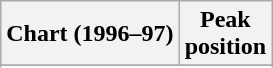<table class="wikitable plainrowheaders" style="text-align:center">
<tr>
<th>Chart (1996–97)</th>
<th>Peak<br>position</th>
</tr>
<tr>
</tr>
<tr>
</tr>
</table>
